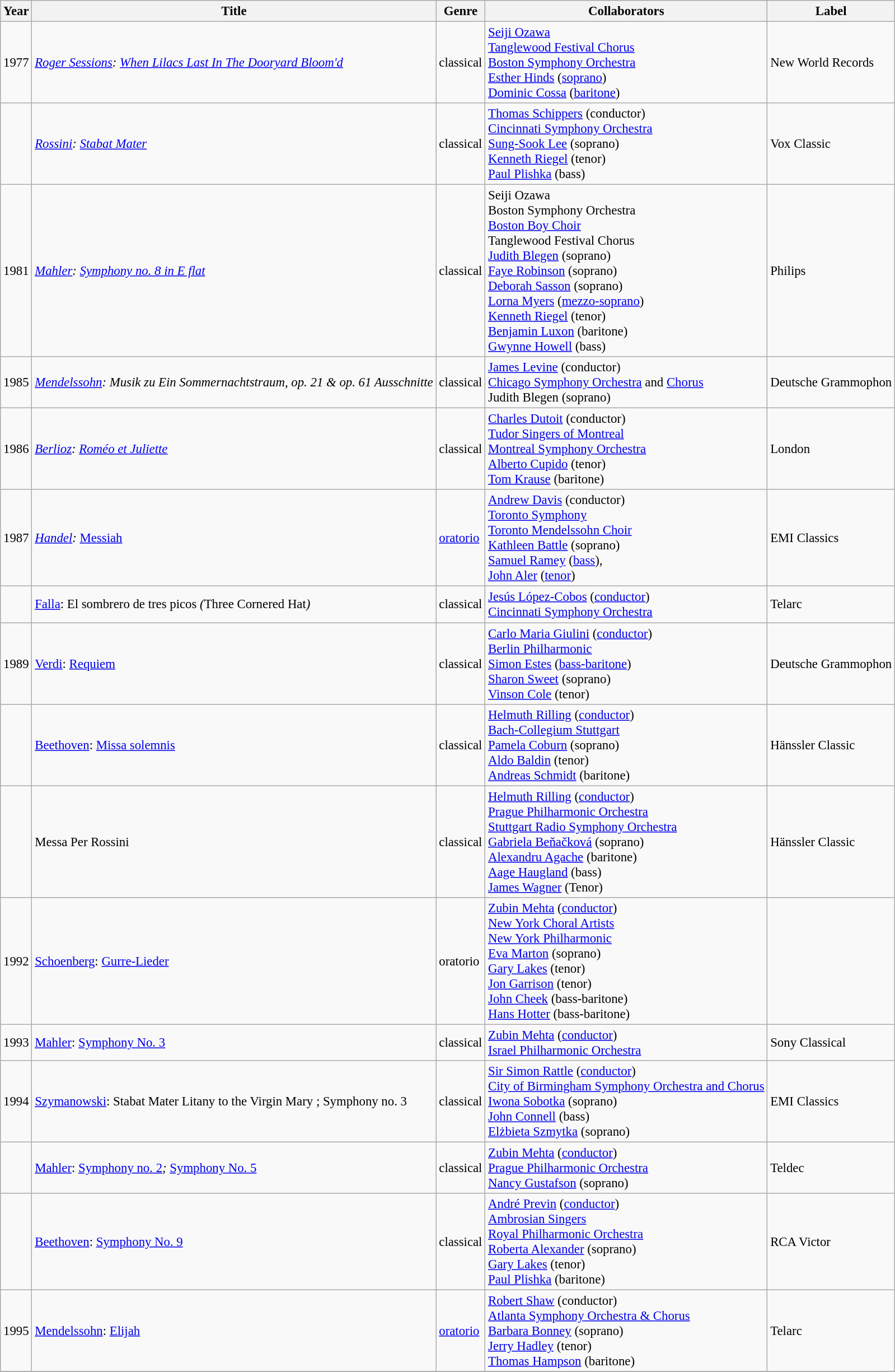<table class="wikitable" style="font-size:95%;">
<tr>
<th>Year</th>
<th>Title</th>
<th>Genre</th>
<th>Collaborators</th>
<th>Label</th>
</tr>
<tr>
<td>1977</td>
<td><em><a href='#'>Roger Sessions</a>: <a href='#'>When Lilacs Last In The Dooryard Bloom'd</a></em></td>
<td>classical</td>
<td><a href='#'>Seiji Ozawa</a><br><a href='#'>Tanglewood Festival Chorus</a><br><a href='#'>Boston Symphony Orchestra</a><br><a href='#'>Esther Hinds</a> (<a href='#'>soprano</a>)<br><a href='#'>Dominic Cossa</a> (<a href='#'>baritone</a>)</td>
<td>New World Records</td>
</tr>
<tr>
<td></td>
<td><em><a href='#'>Rossini</a>: <a href='#'>Stabat Mater</a></em></td>
<td>classical</td>
<td><a href='#'>Thomas Schippers</a> (conductor)<br><a href='#'>Cincinnati Symphony Orchestra</a><br><a href='#'>Sung-Sook Lee</a> (soprano)<br><a href='#'>Kenneth Riegel</a> (tenor)<br><a href='#'>Paul Plishka</a> (bass)</td>
<td>Vox Classic</td>
</tr>
<tr>
<td>1981</td>
<td><em><a href='#'>Mahler</a>: <a href='#'>Symphony no. 8 in E flat</a></em></td>
<td>classical</td>
<td>Seiji Ozawa<br>Boston Symphony Orchestra<br><a href='#'>Boston Boy Choir</a><br>Tanglewood Festival Chorus<br><a href='#'>Judith Blegen</a> (soprano)<br><a href='#'>Faye Robinson</a> (soprano)<br><a href='#'>Deborah Sasson</a> (soprano)<br><a href='#'>Lorna Myers</a> (<a href='#'>mezzo-soprano</a>)<br><a href='#'>Kenneth Riegel</a> (tenor)<br><a href='#'>Benjamin Luxon</a> (baritone)<br><a href='#'>Gwynne Howell</a> (bass)</td>
<td>Philips</td>
</tr>
<tr>
<td>1985</td>
<td><em><a href='#'>Mendelssohn</a>: Musik zu Ein Sommernachtstraum, op. 21 & op. 61 Ausschnitte</em></td>
<td>classical</td>
<td><a href='#'>James Levine</a> (conductor)<br><a href='#'>Chicago Symphony Orchestra</a> and <a href='#'>Chorus</a><br>Judith Blegen (soprano)</td>
<td>Deutsche Grammophon</td>
</tr>
<tr>
<td>1986</td>
<td><em><a href='#'>Berlioz</a>: <a href='#'>Roméo et Juliette</a></em></td>
<td>classical</td>
<td><a href='#'>Charles Dutoit</a> (conductor)<br><a href='#'>Tudor Singers of Montreal</a><br><a href='#'>Montreal Symphony Orchestra</a><br><a href='#'>Alberto Cupido</a> (tenor)<br><a href='#'>Tom Krause</a> (baritone)</td>
<td>London</td>
</tr>
<tr>
<td>1987</td>
<td><em><a href='#'>Handel</a>: </em><a href='#'>Messiah</a><em></td>
<td><a href='#'>oratorio</a></td>
<td><a href='#'>Andrew Davis</a> (conductor)<br><a href='#'>Toronto Symphony</a><br><a href='#'>Toronto Mendelssohn Choir</a><br><a href='#'>Kathleen Battle</a> (soprano)<br><a href='#'>Samuel Ramey</a> (<a href='#'>bass</a>),<br><a href='#'>John Aler</a> (<a href='#'>tenor</a>)</td>
<td>EMI Classics</td>
</tr>
<tr>
<td></td>
<td></em><a href='#'>Falla</a>: El sombrero de tres picos<em> (</em>Three Cornered Hat<em>)</td>
<td>classical</td>
<td><a href='#'>Jesús López-Cobos</a> (<a href='#'>conductor</a>)<br><a href='#'>Cincinnati Symphony Orchestra</a></td>
<td>Telarc</td>
</tr>
<tr>
<td>1989</td>
<td></em><a href='#'>Verdi</a>: <a href='#'>Requiem</a><em></td>
<td>classical</td>
<td><a href='#'>Carlo Maria Giulini</a> (<a href='#'>conductor</a>)<br><a href='#'>Berlin Philharmonic</a><br><a href='#'>Simon Estes</a> (<a href='#'>bass-baritone</a>)<br><a href='#'>Sharon Sweet</a> (soprano)<br><a href='#'>Vinson Cole</a> (tenor)</td>
<td>Deutsche Grammophon</td>
</tr>
<tr>
<td></td>
<td></em><a href='#'>Beethoven</a>: <a href='#'>Missa solemnis</a><em></td>
<td>classical</td>
<td><a href='#'>Helmuth Rilling</a> (<a href='#'>conductor</a>)<br><a href='#'>Bach-Collegium Stuttgart</a><br><a href='#'>Pamela Coburn</a> (soprano)<br><a href='#'>Aldo Baldin</a> (tenor)<br><a href='#'>Andreas Schmidt</a> (baritone)</td>
<td>Hänssler Classic</td>
</tr>
<tr>
<td></td>
<td></em>Messa Per Rossini<em></td>
<td>classical</td>
<td><a href='#'>Helmuth Rilling</a> (<a href='#'>conductor</a>)<br><a href='#'>Prague Philharmonic Orchestra</a><br><a href='#'>Stuttgart Radio Symphony Orchestra</a><br><a href='#'>Gabriela Beňačková</a> (soprano)<br><a href='#'>Alexandru Agache</a> (baritone)<br><a href='#'>Aage Haugland</a> (bass)<br><a href='#'>James Wagner</a> (Tenor)</td>
<td>Hänssler Classic</td>
</tr>
<tr>
<td>1992</td>
<td></em><a href='#'>Schoenberg</a>: <a href='#'>Gurre-Lieder</a><em></td>
<td>oratorio</td>
<td><a href='#'>Zubin Mehta</a> (<a href='#'>conductor</a>)<br><a href='#'>New York Choral Artists</a><br><a href='#'>New York Philharmonic</a><br><a href='#'>Eva Marton</a> (soprano)<br><a href='#'>Gary Lakes</a> (tenor)<br><a href='#'>Jon Garrison</a> (tenor)<br><a href='#'>John Cheek</a> (bass-baritone)<br><a href='#'>Hans Hotter</a> (bass-baritone)</td>
</tr>
<tr>
<td>1993</td>
<td></em><a href='#'>Mahler</a>: <a href='#'>Symphony No. 3</a><em></td>
<td>classical</td>
<td><a href='#'>Zubin Mehta</a> (<a href='#'>conductor</a>)<br><a href='#'>Israel Philharmonic Orchestra</a></td>
<td>Sony Classical</td>
</tr>
<tr>
<td>1994</td>
<td></em><a href='#'>Szymanowski</a>: Stabat Mater Litany to the Virgin Mary ; Symphony no. 3<em></td>
<td>classical</td>
<td><a href='#'>Sir Simon Rattle</a> (<a href='#'>conductor</a>)<br><a href='#'>City of Birmingham Symphony Orchestra and Chorus</a><br><a href='#'>Iwona Sobotka</a> (soprano)<br><a href='#'>John Connell</a> (bass)<br><a href='#'>Elżbieta Szmytka</a> (soprano)</td>
<td>EMI Classics</td>
</tr>
<tr>
<td></td>
<td></em><a href='#'>Mahler</a>: <a href='#'>Symphony no. 2</a><em>; </em><a href='#'>Symphony No. 5</a><em></td>
<td>classical</td>
<td><a href='#'>Zubin Mehta</a> (<a href='#'>conductor</a>)<br><a href='#'>Prague Philharmonic Orchestra</a><br><a href='#'>Nancy Gustafson</a> (soprano)</td>
<td>Teldec</td>
</tr>
<tr>
<td></td>
<td></em><a href='#'>Beethoven</a>: <a href='#'>Symphony No. 9</a><em></td>
<td>classical</td>
<td><a href='#'>André Previn</a> (<a href='#'>conductor</a>)<br><a href='#'>Ambrosian Singers</a><br><a href='#'>Royal Philharmonic Orchestra</a><br><a href='#'>Roberta Alexander</a> (soprano)<br><a href='#'>Gary Lakes</a> (tenor)<br><a href='#'>Paul Plishka</a> (baritone)</td>
<td>RCA Victor</td>
</tr>
<tr>
<td>1995</td>
<td></em><a href='#'>Mendelssohn</a>: <a href='#'>Elijah</a><em></td>
<td><a href='#'>oratorio</a></td>
<td><a href='#'>Robert Shaw</a> (conductor)<br><a href='#'>Atlanta Symphony Orchestra & Chorus</a><br><a href='#'>Barbara Bonney</a> (soprano)<br><a href='#'>Jerry Hadley</a> (tenor)<br><a href='#'>Thomas Hampson</a> (baritone)</td>
<td>Telarc</td>
</tr>
<tr>
</tr>
</table>
